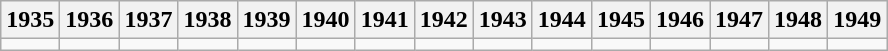<table class="wikitable">
<tr>
<th>1935</th>
<th>1936</th>
<th>1937</th>
<th>1938</th>
<th>1939</th>
<th>1940</th>
<th>1941</th>
<th>1942</th>
<th>1943</th>
<th>1944</th>
<th>1945</th>
<th>1946</th>
<th>1947</th>
<th>1948</th>
<th>1949</th>
</tr>
<tr>
<td></td>
<td></td>
<td></td>
<td></td>
<td></td>
<td></td>
<td></td>
<td></td>
<td></td>
<td></td>
<td></td>
<td></td>
<td></td>
<td></td>
<td></td>
</tr>
</table>
